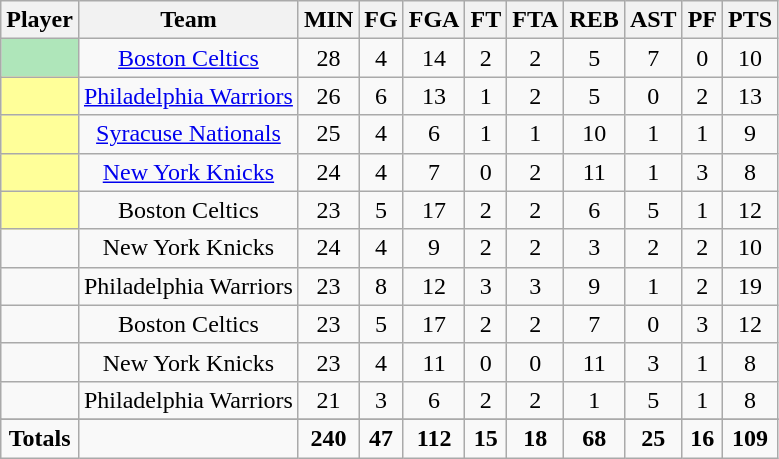<table class="wikitable sortable">
<tr>
<th>Player</th>
<th>Team</th>
<th>MIN</th>
<th>FG</th>
<th>FGA</th>
<th>FT</th>
<th>FTA</th>
<th>REB</th>
<th>AST</th>
<th>PF</th>
<th>PTS</th>
</tr>
<tr>
<td bgcolor="#AFE6BA"></td>
<td align=center><a href='#'>Boston Celtics</a></td>
<td align=center>28</td>
<td align=center>4</td>
<td align=center>14</td>
<td align=center>2</td>
<td align=center>2</td>
<td align=center>5</td>
<td align=center>7</td>
<td align=center>0</td>
<td align=center>10</td>
</tr>
<tr>
<td bgcolor="#FFFF99"></td>
<td align=center><a href='#'>Philadelphia Warriors</a></td>
<td align=center>26</td>
<td align=center>6</td>
<td align=center>13</td>
<td align=center>1</td>
<td align=center>2</td>
<td align=center>5</td>
<td align=center>0</td>
<td align=center>2</td>
<td align=center>13</td>
</tr>
<tr>
<td bgcolor="#FFFF99"></td>
<td align=center><a href='#'>Syracuse Nationals</a></td>
<td align=center>25</td>
<td align=center>4</td>
<td align=center>6</td>
<td align=center>1</td>
<td align=center>1</td>
<td align=center>10</td>
<td align=center>1</td>
<td align=center>1</td>
<td align=center>9</td>
</tr>
<tr>
<td bgcolor="#FFFF99"></td>
<td align=center><a href='#'>New York Knicks</a></td>
<td align=center>24</td>
<td align=center>4</td>
<td align=center>7</td>
<td align=center>0</td>
<td align=center>2</td>
<td align=center>11</td>
<td align=center>1</td>
<td align=center>3</td>
<td align=center>8</td>
</tr>
<tr>
<td bgcolor="#FFFF99"></td>
<td align=center>Boston Celtics</td>
<td align=center>23</td>
<td align=center>5</td>
<td align=center>17</td>
<td align=center>2</td>
<td align=center>2</td>
<td align=center>6</td>
<td align=center>5</td>
<td align=center>1</td>
<td align=center>12</td>
</tr>
<tr>
<td></td>
<td align=center>New York Knicks</td>
<td align=center>24</td>
<td align=center>4</td>
<td align=center>9</td>
<td align=center>2</td>
<td align=center>2</td>
<td align=center>3</td>
<td align=center>2</td>
<td align=center>2</td>
<td align=center>10</td>
</tr>
<tr>
<td></td>
<td align=center>Philadelphia Warriors</td>
<td align=center>23</td>
<td align=center>8</td>
<td align=center>12</td>
<td align=center>3</td>
<td align=center>3</td>
<td align=center>9</td>
<td align=center>1</td>
<td align=center>2</td>
<td align=center>19</td>
</tr>
<tr>
<td></td>
<td align=center>Boston Celtics</td>
<td align=center>23</td>
<td align=center>5</td>
<td align=center>17</td>
<td align=center>2</td>
<td align=center>2</td>
<td align=center>7</td>
<td align=center>0</td>
<td align=center>3</td>
<td align=center>12</td>
</tr>
<tr>
<td></td>
<td align=center>New York Knicks</td>
<td align=center>23</td>
<td align=center>4</td>
<td align=center>11</td>
<td align=center>0</td>
<td align=center>0</td>
<td align=center>11</td>
<td align=center>3</td>
<td align=center>1</td>
<td align=center>8</td>
</tr>
<tr>
<td></td>
<td align=center>Philadelphia Warriors</td>
<td align=center>21</td>
<td align=center>3</td>
<td align=center>6</td>
<td align=center>2</td>
<td align=center>2</td>
<td align=center>1</td>
<td align=center>5</td>
<td align=center>1</td>
<td align=center>8</td>
</tr>
<tr>
</tr>
<tr class="sortbottom">
<td align=center><strong>Totals</strong></td>
<td align=center></td>
<td align=center><strong>240</strong></td>
<td align=center><strong>47</strong></td>
<td align=center><strong>112</strong></td>
<td align=center><strong>15</strong></td>
<td align=center><strong>18</strong></td>
<td align=center><strong>68</strong></td>
<td align=center><strong>25</strong></td>
<td align=center><strong>16</strong></td>
<td align=center><strong>109</strong></td>
</tr>
</table>
